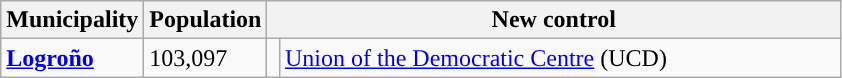<table class="wikitable sortable">
<tr>
<th>Municipality</th>
<th>Population</th>
<th colspan="2" style="width:375px;">New control</th>
</tr>
<tr>
<td><strong><a href='#'>Logroño</a></strong></td>
<td>103,097</td>
<td width="1" style="color:inherit;background:"></td>
<td><a href='#'>Union of the Democratic Centre</a> (UCD)</td>
</tr>
</table>
